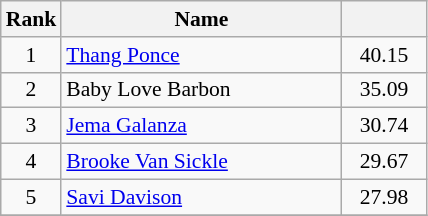<table class="wikitable" style="font-size:90%">
<tr>
<th width=30>Rank</th>
<th width=180>Name</th>
<th width=50></th>
</tr>
<tr>
<td style="text-align:center">1</td>
<td><a href='#'>Thang Ponce</a></td>
<td style="text-align:center">40.15</td>
</tr>
<tr>
<td style="text-align:center">2</td>
<td>Baby Love Barbon</td>
<td style="text-align:center">35.09</td>
</tr>
<tr>
<td style="text-align:center">3</td>
<td><a href='#'>Jema Galanza</a></td>
<td style="text-align:center">30.74</td>
</tr>
<tr>
<td style="text-align:center">4</td>
<td><a href='#'>Brooke Van Sickle</a></td>
<td style="text-align:center">29.67</td>
</tr>
<tr>
<td style="text-align:center">5</td>
<td><a href='#'>Savi Davison</a></td>
<td style="text-align:center">27.98</td>
</tr>
<tr>
</tr>
</table>
